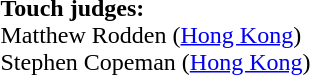<table style="width:100%">
<tr>
<td><br><strong>Touch judges:</strong>
<br>Matthew Rodden (<a href='#'>Hong Kong</a>)
<br>Stephen Copeman (<a href='#'>Hong Kong</a>)</td>
</tr>
</table>
